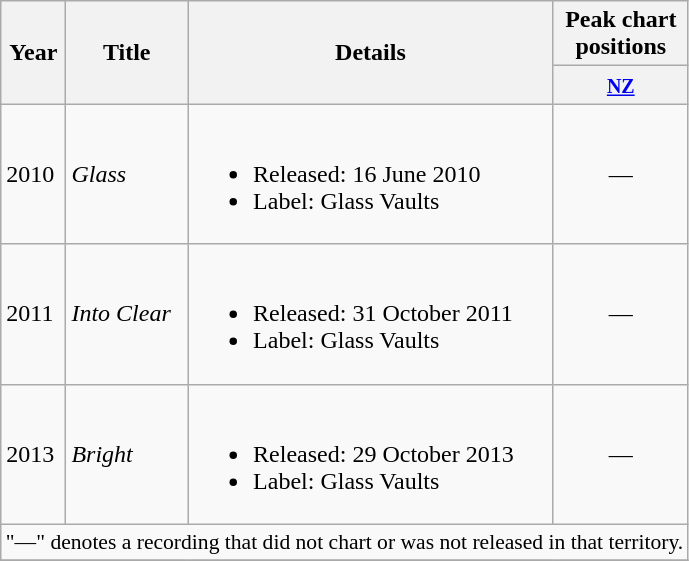<table class="wikitable plainrowheaders">
<tr>
<th rowspan="2">Year</th>
<th rowspan="2">Title</th>
<th rowspan="2">Details</th>
<th>Peak chart<br>positions</th>
</tr>
<tr>
<th><small><a href='#'>NZ</a></small></th>
</tr>
<tr>
<td>2010</td>
<td><em>Glass</em></td>
<td><br><ul><li>Released: 16 June 2010</li><li>Label: Glass Vaults</li></ul></td>
<td align="center">—</td>
</tr>
<tr>
<td>2011</td>
<td><em>Into Clear</em></td>
<td><br><ul><li>Released: 31 October 2011</li><li>Label: Glass Vaults</li></ul></td>
<td align="center">—</td>
</tr>
<tr>
<td>2013</td>
<td><em>Bright</em></td>
<td><br><ul><li>Released: 29 October 2013</li><li>Label: Glass Vaults</li></ul></td>
<td align="center">—</td>
</tr>
<tr>
<td colspan="4" style="font-size:90%" align="center">"—" denotes a recording that did not chart or was not released in that territory.</td>
</tr>
<tr>
</tr>
</table>
